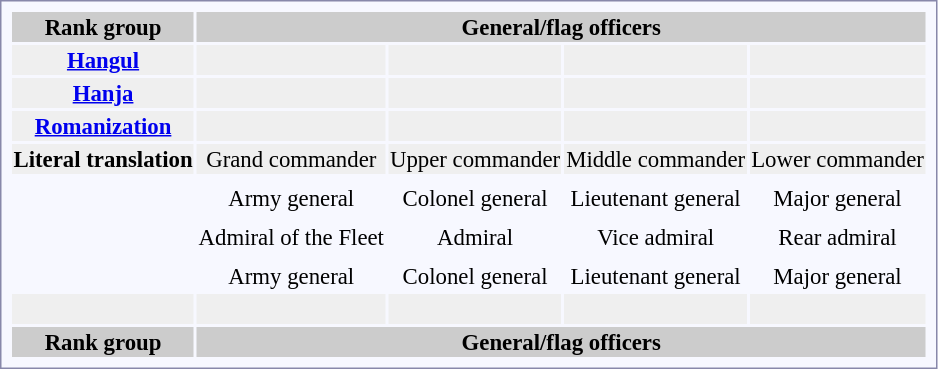<table style="border:1px solid #8888aa; background-color:#f7f8ff; padding:5px; font-size:95%; margin: 0px 12px 12px 0px;">
<tr style="background-color:#CCCCCC; text-align:center;">
<th>Rank group</th>
<th colspan=4>General/flag officers</th>
</tr>
<tr style="text-align:center; background:#efefef;">
<th><a href='#'>Hangul</a></th>
<td></td>
<td></td>
<td></td>
<td></td>
</tr>
<tr style="text-align:center; background:#efefef;">
<th><a href='#'>Hanja</a></th>
<td></td>
<td></td>
<td></td>
<td></td>
</tr>
<tr style="text-align:center; background:#efefef;">
<th><a href='#'>Romanization</a></th>
<td></td>
<td></td>
<td></td>
<td></td>
</tr>
<tr style="text-align:center; background:#efefef;">
<th>Literal translation</th>
<td>Grand commander</td>
<td>Upper commander</td>
<td>Middle commander</td>
<td>Lower commander</td>
</tr>
<tr style="text-align:center;">
<td rowspan=2><strong></strong></td>
<td></td>
<td></td>
<td></td>
<td></td>
</tr>
<tr style="text-align:center;">
<td>Army general</td>
<td>Colonel general</td>
<td>Lieutenant general</td>
<td>Major general</td>
</tr>
<tr style="text-align:center;">
<td rowspan=2><strong></strong></td>
<td></td>
<td></td>
<td></td>
<td></td>
</tr>
<tr style="text-align:center;">
<td>Admiral of the Fleet</td>
<td>Admiral</td>
<td>Vice admiral</td>
<td>Rear admiral</td>
</tr>
<tr style="text-align:center;">
<td rowspan=2><strong></strong></td>
<td></td>
<td></td>
<td></td>
<td></td>
</tr>
<tr style="text-align:center;">
<td>Army general</td>
<td>Colonel general</td>
<td>Lieutenant general</td>
<td>Major general</td>
</tr>
<tr style="text-align:center; background:#efefef;">
<th></th>
<td><br></td>
<td><br></td>
<td><br></td>
<td><br></td>
</tr>
<tr style="background-color:#CCCCCC; text-align:center;">
<th>Rank group</th>
<th colspan=4>General/flag officers</th>
</tr>
</table>
